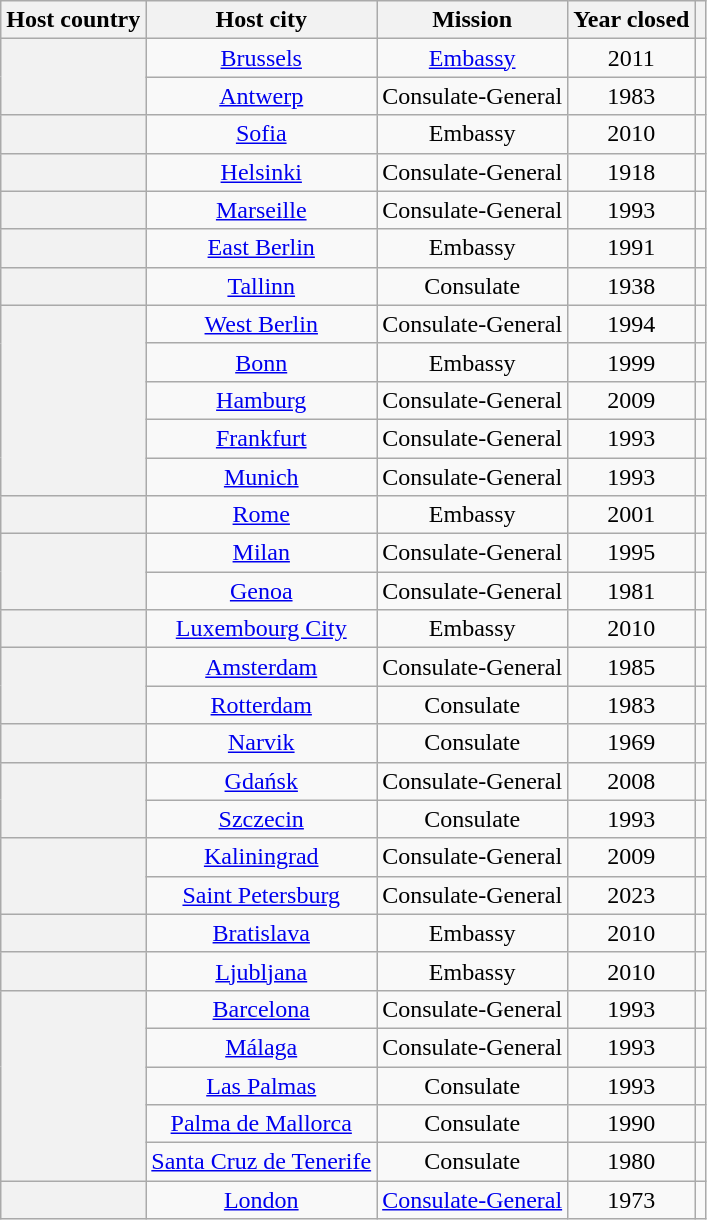<table class="wikitable plainrowheaders" style="text-align:center;">
<tr>
<th scope="col">Host country</th>
<th scope="col">Host city</th>
<th scope="col">Mission</th>
<th scope="col">Year closed</th>
<th scope="col"></th>
</tr>
<tr>
<th scope="row" rowspan="2"></th>
<td><a href='#'>Brussels</a></td>
<td><a href='#'>Embassy</a></td>
<td>2011</td>
<td></td>
</tr>
<tr>
<td><a href='#'>Antwerp</a></td>
<td>Consulate-General</td>
<td>1983</td>
<td></td>
</tr>
<tr>
<th scope="row"></th>
<td><a href='#'>Sofia</a></td>
<td>Embassy</td>
<td>2010</td>
<td></td>
</tr>
<tr>
<th scope="row"></th>
<td><a href='#'>Helsinki</a></td>
<td>Consulate-General</td>
<td>1918</td>
<td></td>
</tr>
<tr>
<th scope="row"></th>
<td><a href='#'>Marseille</a></td>
<td>Consulate-General</td>
<td>1993</td>
<td></td>
</tr>
<tr>
<th scope="row"></th>
<td><a href='#'>East Berlin</a></td>
<td>Embassy</td>
<td>1991</td>
<td></td>
</tr>
<tr>
<th scope="row"></th>
<td><a href='#'>Tallinn</a></td>
<td>Consulate</td>
<td>1938</td>
<td></td>
</tr>
<tr>
<th scope="row" rowspan="5"></th>
<td><a href='#'>West Berlin</a></td>
<td>Consulate-General</td>
<td>1994</td>
<td></td>
</tr>
<tr>
<td><a href='#'>Bonn</a></td>
<td>Embassy</td>
<td>1999</td>
<td></td>
</tr>
<tr>
<td><a href='#'>Hamburg</a></td>
<td>Consulate-General</td>
<td>2009</td>
<td></td>
</tr>
<tr>
<td><a href='#'>Frankfurt</a></td>
<td>Consulate-General</td>
<td>1993</td>
<td></td>
</tr>
<tr>
<td><a href='#'>Munich</a></td>
<td>Consulate-General</td>
<td>1993</td>
<td></td>
</tr>
<tr>
<th scope="row"></th>
<td><a href='#'>Rome</a></td>
<td>Embassy</td>
<td>2001</td>
<td></td>
</tr>
<tr>
<th scope="row" rowspan="2"></th>
<td><a href='#'>Milan</a></td>
<td>Consulate-General</td>
<td>1995</td>
<td></td>
</tr>
<tr>
<td><a href='#'>Genoa</a></td>
<td>Consulate-General</td>
<td>1981</td>
<td></td>
</tr>
<tr>
<th scope="row"></th>
<td><a href='#'>Luxembourg City</a></td>
<td>Embassy</td>
<td>2010</td>
<td></td>
</tr>
<tr>
<th scope="row" rowspan="2"></th>
<td><a href='#'>Amsterdam</a></td>
<td>Consulate-General</td>
<td>1985</td>
<td></td>
</tr>
<tr>
<td><a href='#'>Rotterdam</a></td>
<td>Consulate</td>
<td>1983</td>
<td></td>
</tr>
<tr>
<th scope="row"></th>
<td><a href='#'>Narvik</a></td>
<td>Consulate</td>
<td>1969</td>
<td></td>
</tr>
<tr>
<th scope="row" rowspan="2"></th>
<td><a href='#'>Gdańsk</a></td>
<td>Consulate-General</td>
<td>2008</td>
<td></td>
</tr>
<tr>
<td><a href='#'>Szczecin</a></td>
<td>Consulate</td>
<td>1993</td>
<td></td>
</tr>
<tr>
<th scope="row" rowspan="2"></th>
<td><a href='#'>Kaliningrad</a></td>
<td>Consulate-General</td>
<td>2009</td>
<td></td>
</tr>
<tr>
<td><a href='#'>Saint Petersburg</a></td>
<td>Consulate-General</td>
<td>2023</td>
<td></td>
</tr>
<tr>
<th scope="row"></th>
<td><a href='#'>Bratislava</a></td>
<td>Embassy</td>
<td>2010</td>
<td></td>
</tr>
<tr>
<th scope="row"></th>
<td><a href='#'>Ljubljana</a></td>
<td>Embassy</td>
<td>2010</td>
<td></td>
</tr>
<tr>
<th scope="row" rowspan="5"></th>
<td><a href='#'>Barcelona</a></td>
<td>Consulate-General</td>
<td>1993</td>
<td></td>
</tr>
<tr>
<td><a href='#'>Málaga</a></td>
<td>Consulate-General</td>
<td>1993</td>
<td></td>
</tr>
<tr>
<td><a href='#'>Las Palmas</a></td>
<td>Consulate</td>
<td>1993</td>
<td></td>
</tr>
<tr>
<td><a href='#'>Palma de Mallorca</a></td>
<td>Consulate</td>
<td>1990</td>
<td></td>
</tr>
<tr>
<td><a href='#'>Santa Cruz de Tenerife</a></td>
<td>Consulate</td>
<td>1980</td>
<td></td>
</tr>
<tr>
<th scope="row"></th>
<td><a href='#'>London</a></td>
<td><a href='#'>Consulate-General</a></td>
<td>1973</td>
<td></td>
</tr>
</table>
